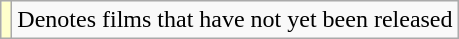<table class="wikitable">
<tr>
<td style="background:#FFFFCC;"></td>
<td>Denotes films that have not yet been released</td>
</tr>
</table>
